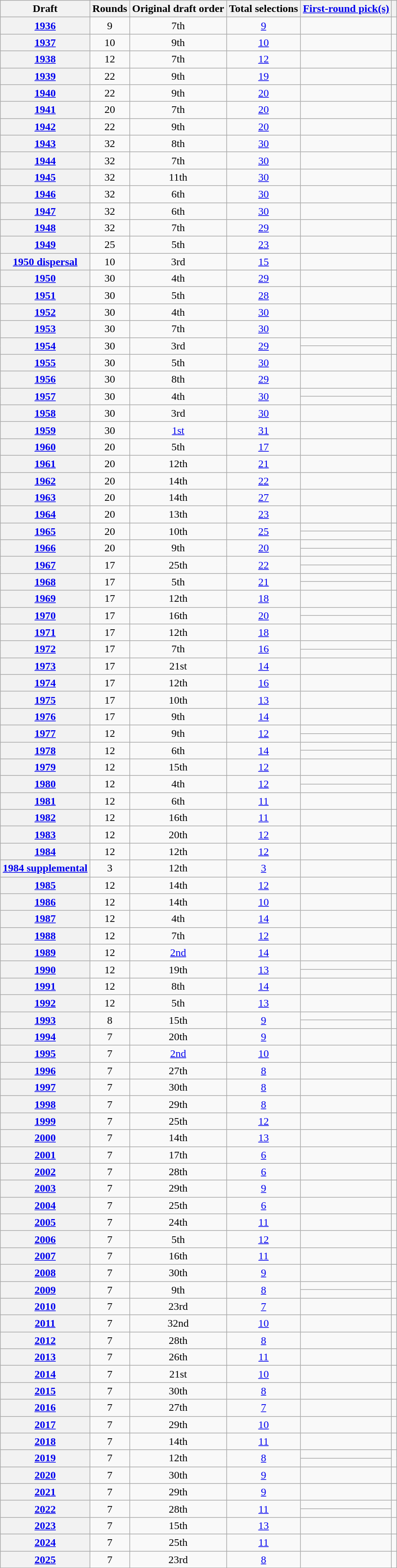<table class='wikitable sortable sticky-header-multi' style="text-align: center;">
<tr>
<th scope="col">Draft</th>
<th scope="col">Rounds</th>
<th scope="col">Original draft order</th>
<th scope="col">Total selections</th>
<th scope="col"><a href='#'>First-round pick(s)</a></th>
<th scope="col" class="unsortable"></th>
</tr>
<tr>
<th scope="row"><a href='#'>1936</a></th>
<td>9</td>
<td>7th</td>
<td><a href='#'>9</a></td>
<td align="left"></td>
<td></td>
</tr>
<tr>
<th scope="row"><a href='#'>1937</a></th>
<td>10</td>
<td>9th</td>
<td><a href='#'>10</a></td>
<td align="left"></td>
<td></td>
</tr>
<tr>
<th scope="row"><a href='#'>1938</a></th>
<td>12</td>
<td>7th</td>
<td><a href='#'>12</a></td>
<td align="left"></td>
<td></td>
</tr>
<tr>
<th scope="row"><a href='#'>1939</a></th>
<td>22</td>
<td>9th</td>
<td><a href='#'>19</a></td>
<td align="left"></td>
<td></td>
</tr>
<tr>
<th scope="row"><a href='#'>1940</a></th>
<td>22</td>
<td>9th</td>
<td><a href='#'>20</a></td>
<td align="left"></td>
<td></td>
</tr>
<tr>
<th scope="row"><a href='#'>1941</a></th>
<td>20</td>
<td>7th</td>
<td><a href='#'>20</a></td>
<td align="left"></td>
<td></td>
</tr>
<tr>
<th scope="row"><a href='#'>1942</a></th>
<td>22</td>
<td>9th</td>
<td><a href='#'>20</a></td>
<td align="left"></td>
<td></td>
</tr>
<tr>
<th scope="row"><a href='#'>1943</a></th>
<td>32</td>
<td>8th</td>
<td><a href='#'>30</a></td>
<td align="left"></td>
<td></td>
</tr>
<tr>
<th scope="row"><a href='#'>1944</a></th>
<td>32</td>
<td>7th</td>
<td><a href='#'>30</a></td>
<td align="left"></td>
<td></td>
</tr>
<tr>
<th scope="row"><a href='#'>1945</a></th>
<td>32</td>
<td>11th</td>
<td><a href='#'>30</a></td>
<td align="left"></td>
<td></td>
</tr>
<tr>
<th scope="row"><a href='#'>1946</a></th>
<td>32</td>
<td>6th</td>
<td><a href='#'>30</a></td>
<td align="left"></td>
<td></td>
</tr>
<tr>
<th scope="row"><a href='#'>1947</a></th>
<td>32</td>
<td>6th</td>
<td><a href='#'>30</a></td>
<td align="left"></td>
<td></td>
</tr>
<tr>
<th scope="row"><a href='#'>1948</a></th>
<td>32</td>
<td>7th</td>
<td><a href='#'>29</a></td>
<td align="left"></td>
<td></td>
</tr>
<tr>
<th scope="row"><a href='#'>1949</a></th>
<td>25</td>
<td>5th</td>
<td><a href='#'>23</a></td>
<td align="left"></td>
<td></td>
</tr>
<tr>
<th scope="row"><a href='#'>1950 dispersal</a></th>
<td>10</td>
<td>3rd</td>
<td><a href='#'>15</a></td>
<td align="left"></td>
<td></td>
</tr>
<tr>
<th scope="row"><a href='#'>1950</a></th>
<td>30</td>
<td>4th</td>
<td><a href='#'>29</a></td>
<td align="left"></td>
<td></td>
</tr>
<tr>
<th scope="row"><a href='#'>1951</a></th>
<td>30</td>
<td>5th</td>
<td><a href='#'>28</a></td>
<td align="left"></td>
<td></td>
</tr>
<tr>
<th scope="row"><a href='#'>1952</a></th>
<td>30</td>
<td>4th</td>
<td><a href='#'>30</a></td>
<td align="left"></td>
<td></td>
</tr>
<tr>
<th scope="row"><a href='#'>1953</a></th>
<td>30</td>
<td>7th</td>
<td><a href='#'>30</a></td>
<td align="left"></td>
<td></td>
</tr>
<tr>
<th scope="row" rowspan="2"><a href='#'>1954</a></th>
<td rowspan="2">30</td>
<td rowspan="2">3rd</td>
<td rowspan="2"><a href='#'>29</a></td>
<td align="left"></td>
<td rowspan="2"></td>
</tr>
<tr>
<td align="left"></td>
</tr>
<tr>
<th scope="row"><a href='#'>1955</a></th>
<td>30</td>
<td>5th</td>
<td><a href='#'>30</a></td>
<td align="left"></td>
<td></td>
</tr>
<tr>
<th scope="row"><a href='#'>1956</a></th>
<td>30</td>
<td>8th</td>
<td><a href='#'>29</a></td>
<td align="left"></td>
<td></td>
</tr>
<tr>
<th scope="row" rowspan="2"><a href='#'>1957</a></th>
<td rowspan="2">30</td>
<td rowspan="2">4th</td>
<td rowspan="2"><a href='#'>30</a></td>
<td align="left"></td>
<td rowspan="2"></td>
</tr>
<tr>
<td align="left"></td>
</tr>
<tr>
<th scope="row"><a href='#'>1958</a></th>
<td>30</td>
<td>3rd</td>
<td><a href='#'>30</a></td>
<td align="left"></td>
<td></td>
</tr>
<tr>
<th scope="row"><a href='#'>1959</a></th>
<td>30</td>
<td><a href='#'>1st</a></td>
<td><a href='#'>31</a></td>
<td align="left"></td>
<td></td>
</tr>
<tr>
<th scope="row"><a href='#'>1960</a></th>
<td>20</td>
<td>5th</td>
<td><a href='#'>17</a></td>
<td align="left"></td>
<td></td>
</tr>
<tr>
<th scope="row"><a href='#'>1961</a></th>
<td>20</td>
<td>12th</td>
<td><a href='#'>21</a></td>
<td align="left"></td>
<td></td>
</tr>
<tr>
<th scope="row"><a href='#'>1962</a></th>
<td>20</td>
<td>14th</td>
<td><a href='#'>22</a></td>
<td align="left"></td>
<td></td>
</tr>
<tr>
<th scope="row"><a href='#'>1963</a></th>
<td>20</td>
<td>14th</td>
<td><a href='#'>27</a></td>
<td align="left"></td>
<td></td>
</tr>
<tr>
<th scope="row"><a href='#'>1964</a></th>
<td>20</td>
<td>13th</td>
<td><a href='#'>23</a></td>
<td align="left"></td>
<td></td>
</tr>
<tr>
<th scope="row" rowspan="2"><a href='#'>1965</a></th>
<td rowspan="2">20</td>
<td rowspan="2">10th</td>
<td rowspan="2"><a href='#'>25</a></td>
<td align="left"></td>
<td rowspan="2"></td>
</tr>
<tr>
<td align="left"></td>
</tr>
<tr>
<th scope="row" rowspan="2"><a href='#'>1966</a></th>
<td rowspan="2">20</td>
<td rowspan="2">9th</td>
<td rowspan="2"><a href='#'>20</a></td>
<td align="left"></td>
<td rowspan="2"></td>
</tr>
<tr>
<td align="left"></td>
</tr>
<tr>
<th scope="row" rowspan="2"><a href='#'>1967</a></th>
<td rowspan="2">17</td>
<td rowspan="2">25th</td>
<td rowspan="2"><a href='#'>22</a></td>
<td align="left"></td>
<td rowspan="2"></td>
</tr>
<tr>
<td align="left"></td>
</tr>
<tr>
<th scope="row" rowspan="2"><a href='#'>1968</a></th>
<td rowspan="2">17</td>
<td rowspan="2">5th</td>
<td rowspan="2"><a href='#'>21</a></td>
<td align="left"></td>
<td rowspan="2"></td>
</tr>
<tr>
<td align="left"></td>
</tr>
<tr>
<th scope="row"><a href='#'>1969</a></th>
<td>17</td>
<td>12th</td>
<td><a href='#'>18</a></td>
<td align="left"></td>
<td></td>
</tr>
<tr>
<th scope="row" rowspan="2"><a href='#'>1970</a></th>
<td rowspan="2">17</td>
<td rowspan="2">16th</td>
<td rowspan="2"><a href='#'>20</a></td>
<td align="left"></td>
<td rowspan="2"></td>
</tr>
<tr>
<td align="left"></td>
</tr>
<tr>
<th scope="row"><a href='#'>1971</a></th>
<td>17</td>
<td>12th</td>
<td><a href='#'>18</a></td>
<td align="left"></td>
<td></td>
</tr>
<tr>
<th scope="row" rowspan="2"><a href='#'>1972</a></th>
<td rowspan="2">17</td>
<td rowspan="2">7th</td>
<td rowspan="2"><a href='#'>16</a></td>
<td align="left"></td>
<td rowspan="2"></td>
</tr>
<tr>
<td align="left"></td>
</tr>
<tr>
<th scope="row"><a href='#'>1973</a></th>
<td>17</td>
<td>21st</td>
<td><a href='#'>14</a></td>
<td align="left"></td>
<td></td>
</tr>
<tr>
<th scope="row"><a href='#'>1974</a></th>
<td>17</td>
<td>12th</td>
<td><a href='#'>16</a></td>
<td align="left"></td>
<td></td>
</tr>
<tr>
<th scope="row"><a href='#'>1975</a></th>
<td>17</td>
<td>10th</td>
<td><a href='#'>13</a></td>
<td align="left"><em></em></td>
<td></td>
</tr>
<tr>
<th scope="row"><a href='#'>1976</a></th>
<td>17</td>
<td>9th</td>
<td><a href='#'>14</a></td>
<td align="left"></td>
<td></td>
</tr>
<tr>
<th scope="row" rowspan="2"><a href='#'>1977</a></th>
<td rowspan="2">12</td>
<td rowspan="2">9th</td>
<td rowspan="2"><a href='#'>12</a></td>
<td align="left"></td>
<td rowspan="2"></td>
</tr>
<tr>
<td align="left"></td>
</tr>
<tr>
<th scope="row" rowspan="2"><a href='#'>1978</a></th>
<td rowspan="2">12</td>
<td rowspan="2">6th</td>
<td rowspan="2"><a href='#'>14</a></td>
<td align="left"></td>
<td rowspan="2"></td>
</tr>
<tr>
<td align="left"></td>
</tr>
<tr>
<th scope="row"><a href='#'>1979</a></th>
<td>12</td>
<td>15th</td>
<td><a href='#'>12</a></td>
<td align="left"></td>
<td></td>
</tr>
<tr>
<th scope="row" rowspan="2"><a href='#'>1980</a></th>
<td rowspan="2">12</td>
<td rowspan="2">4th</td>
<td rowspan="2"><a href='#'>12</a></td>
<td align="left"></td>
<td rowspan="2"></td>
</tr>
<tr>
<td align="left"></td>
</tr>
<tr>
<th scope="row"><a href='#'>1981</a></th>
<td>12</td>
<td>6th</td>
<td><a href='#'>11</a></td>
<td align="left"></td>
<td></td>
</tr>
<tr>
<th scope="row"><a href='#'>1982</a></th>
<td>12</td>
<td>16th</td>
<td><a href='#'>11</a></td>
<td align="left"></td>
<td></td>
</tr>
<tr>
<th scope="row"><a href='#'>1983</a></th>
<td>12</td>
<td>20th</td>
<td><a href='#'>12</a></td>
<td align="left"></td>
<td></td>
</tr>
<tr>
<th scope="row"><a href='#'>1984</a></th>
<td>12</td>
<td>12th</td>
<td><a href='#'>12</a></td>
<td align="left"></td>
<td></td>
</tr>
<tr>
<th scope="row"><a href='#'>1984 supplemental</a></th>
<td>3</td>
<td>12th</td>
<td><a href='#'>3</a></td>
<td align="left"></td>
<td></td>
</tr>
<tr>
<th scope="row"><a href='#'>1985</a></th>
<td>12</td>
<td>14th</td>
<td><a href='#'>12</a></td>
<td align="left"></td>
<td></td>
</tr>
<tr>
<th scope="row"><a href='#'>1986</a></th>
<td>12</td>
<td>14th</td>
<td><a href='#'>10</a></td>
<td align="left"><em></em></td>
<td></td>
</tr>
<tr>
<th scope="row"><a href='#'>1987</a></th>
<td>12</td>
<td>4th</td>
<td><a href='#'>14</a></td>
<td align="left"></td>
<td></td>
</tr>
<tr>
<th scope="row"><a href='#'>1988</a></th>
<td>12</td>
<td>7th</td>
<td><a href='#'>12</a></td>
<td align="left"></td>
<td></td>
</tr>
<tr>
<th scope="row"><a href='#'>1989</a></th>
<td>12</td>
<td><a href='#'>2nd</a></td>
<td><a href='#'>14</a></td>
<td align="left"></td>
<td></td>
</tr>
<tr>
<th scope="row" rowspan="2"><a href='#'>1990</a></th>
<td rowspan="2">12</td>
<td rowspan="2">19th</td>
<td rowspan="2"><a href='#'>13</a></td>
<td align="left"></td>
<td rowspan="2"></td>
</tr>
<tr>
<td align="left"></td>
</tr>
<tr>
<th scope="row"><a href='#'>1991</a></th>
<td>12</td>
<td>8th</td>
<td><a href='#'>14</a></td>
<td align="left"></td>
<td></td>
</tr>
<tr>
<th scope="row"><a href='#'>1992</a></th>
<td>12</td>
<td>5th</td>
<td><a href='#'>13</a></td>
<td align="left"></td>
<td></td>
</tr>
<tr>
<th scope="row" rowspan="2"><a href='#'>1993</a></th>
<td rowspan="2">8</td>
<td rowspan="2">15th</td>
<td rowspan="2"><a href='#'>9</a></td>
<td align="left"></td>
<td rowspan="2"></td>
</tr>
<tr>
<td align="left"></td>
</tr>
<tr>
<th scope="row"><a href='#'>1994</a></th>
<td>7</td>
<td>20th</td>
<td><a href='#'>9</a></td>
<td align="left"></td>
<td></td>
</tr>
<tr>
<th scope="row"><a href='#'>1995</a></th>
<td>7</td>
<td><a href='#'>2nd</a></td>
<td><a href='#'>10</a></td>
<td align="left"></td>
<td></td>
</tr>
<tr>
<th scope="row"><a href='#'>1996</a></th>
<td>7</td>
<td>27th</td>
<td><a href='#'>8</a></td>
<td align="left"></td>
<td></td>
</tr>
<tr>
<th scope="row"><a href='#'>1997</a></th>
<td>7</td>
<td>30th</td>
<td><a href='#'>8</a></td>
<td align="left"></td>
<td></td>
</tr>
<tr>
<th scope="row"><a href='#'>1998</a></th>
<td>7</td>
<td>29th</td>
<td><a href='#'>8</a></td>
<td align="left"></td>
<td></td>
</tr>
<tr>
<th scope="row"><a href='#'>1999</a></th>
<td>7</td>
<td>25th</td>
<td><a href='#'>12</a></td>
<td align="left"></td>
<td></td>
</tr>
<tr>
<th scope="row"><a href='#'>2000</a></th>
<td>7</td>
<td>14th</td>
<td><a href='#'>13</a></td>
<td align="left"></td>
<td></td>
</tr>
<tr>
<th scope="row"><a href='#'>2001</a></th>
<td>7</td>
<td>17th</td>
<td><a href='#'>6</a></td>
<td align="left"></td>
<td></td>
</tr>
<tr>
<th scope="row"><a href='#'>2002</a></th>
<td>7</td>
<td>28th</td>
<td><a href='#'>6</a></td>
<td align="left"></td>
<td></td>
</tr>
<tr>
<th scope="row"><a href='#'>2003</a></th>
<td>7</td>
<td>29th</td>
<td><a href='#'>9</a></td>
<td align="left"></td>
<td></td>
</tr>
<tr>
<th scope="row"><a href='#'>2004</a></th>
<td>7</td>
<td>25th</td>
<td><a href='#'>6</a></td>
<td align="left"></td>
<td></td>
</tr>
<tr>
<th scope="row"><a href='#'>2005</a></th>
<td>7</td>
<td>24th</td>
<td><a href='#'>11</a></td>
<td align="left"></td>
<td></td>
</tr>
<tr>
<th scope="row"><a href='#'>2006</a></th>
<td>7</td>
<td>5th</td>
<td><a href='#'>12</a></td>
<td align="left"></td>
<td></td>
</tr>
<tr>
<th scope="row"><a href='#'>2007</a></th>
<td>7</td>
<td>16th</td>
<td><a href='#'>11</a></td>
<td align="left"></td>
<td></td>
</tr>
<tr>
<th scope="row"><a href='#'>2008</a></th>
<td>7</td>
<td>30th</td>
<td><a href='#'>9</a></td>
<td align="left"><em></em></td>
<td></td>
</tr>
<tr>
<th scope="row" rowspan="2"><a href='#'>2009</a></th>
<td rowspan="2">7</td>
<td rowspan="2">9th</td>
<td rowspan="2"><a href='#'>8</a></td>
<td align="left"></td>
<td rowspan="2"></td>
</tr>
<tr>
<td align="left"></td>
</tr>
<tr>
<th scope="row"><a href='#'>2010</a></th>
<td>7</td>
<td>23rd</td>
<td><a href='#'>7</a></td>
<td align="left"></td>
<td></td>
</tr>
<tr>
<th scope="row"><a href='#'>2011</a></th>
<td>7</td>
<td>32nd</td>
<td><a href='#'>10</a></td>
<td align="left"></td>
<td></td>
</tr>
<tr>
<th scope="row"><a href='#'>2012</a></th>
<td>7</td>
<td>28th</td>
<td><a href='#'>8</a></td>
<td align="left"></td>
<td></td>
</tr>
<tr>
<th scope="row"><a href='#'>2013</a></th>
<td>7</td>
<td>26th</td>
<td><a href='#'>11</a></td>
<td align="left"></td>
<td></td>
</tr>
<tr>
<th scope="row"><a href='#'>2014</a></th>
<td>7</td>
<td>21st</td>
<td><a href='#'>10</a></td>
<td align="left"></td>
<td></td>
</tr>
<tr>
<th scope="row"><a href='#'>2015</a></th>
<td>7</td>
<td>30th</td>
<td><a href='#'>8</a></td>
<td align="left"></td>
<td></td>
</tr>
<tr>
<th scope="row"><a href='#'>2016</a></th>
<td>7</td>
<td>27th</td>
<td><a href='#'>7</a></td>
<td align="left"></td>
<td></td>
</tr>
<tr>
<th scope="row"><a href='#'>2017</a></th>
<td>7</td>
<td>29th</td>
<td><a href='#'>10</a></td>
<td align="left"><em></em></td>
<td></td>
</tr>
<tr>
<th scope="row"><a href='#'>2018</a></th>
<td>7</td>
<td>14th</td>
<td><a href='#'>11</a></td>
<td align="left"></td>
<td></td>
</tr>
<tr>
<th scope="row" rowspan="2"><a href='#'>2019</a></th>
<td rowspan="2">7</td>
<td rowspan="2">12th</td>
<td rowspan="2"><a href='#'>8</a></td>
<td align="left"></td>
<td rowspan="2"></td>
</tr>
<tr>
<td align="left"></td>
</tr>
<tr>
<th scope="row"><a href='#'>2020</a></th>
<td>7</td>
<td>30th</td>
<td><a href='#'>9</a></td>
<td align="left"></td>
<td></td>
</tr>
<tr>
<th scope="row"><a href='#'>2021</a></th>
<td>7</td>
<td>29th</td>
<td><a href='#'>9</a></td>
<td align="left"></td>
<td></td>
</tr>
<tr>
<th scope="row" rowspan=2><a href='#'>2022</a></th>
<td rowspan="2">7</td>
<td rowspan="2">28th</td>
<td rowspan="2"><a href='#'>11</a></td>
<td align="left"></td>
<td rowspan="2"></td>
</tr>
<tr>
<td align="left"></td>
</tr>
<tr>
<th scope="row"><a href='#'>2023</a></th>
<td>7</td>
<td>15th</td>
<td><a href='#'>13</a></td>
<td align="left"></td>
<td></td>
</tr>
<tr>
<th scope="row"><a href='#'>2024</a></th>
<td>7</td>
<td>25th</td>
<td><a href='#'>11</a></td>
<td align="left"></td>
<td></td>
</tr>
<tr>
<th scope="row"><a href='#'>2025</a></th>
<td>7</td>
<td>23rd</td>
<td><a href='#'>8</a></td>
<td align="left"></td>
<td></td>
</tr>
</table>
